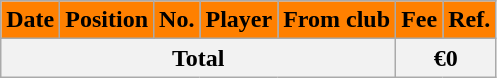<table class="wikitable sortable">
<tr>
<th style="background:#FF8000; color:black;">Date</th>
<th style="background:#FF8000; color:black;">Position</th>
<th style="background:#FF8000; color:black;">No.</th>
<th style="background:#FF8000; color:black;">Player</th>
<th style="background:#FF8000; color:black;">From club</th>
<th style="background:#FF8000; color:black;">Fee</th>
<th style="background:#FF8000; color:black;">Ref.</th>
</tr>
<tr>
<th colspan="5">Total</th>
<th colspan="2">€0</th>
</tr>
</table>
